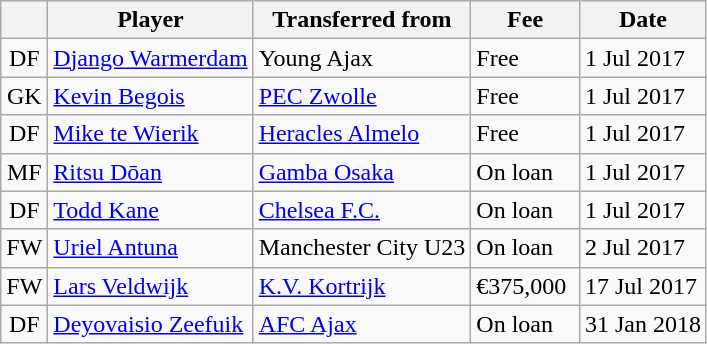<table class="wikitable plainrowheaders sortable">
<tr>
<th></th>
<th scope="col">Player</th>
<th>Transferred from</th>
<th style="width:65px;">Fee</th>
<th scope="col">Date</th>
</tr>
<tr>
<td align="center">DF</td>
<td> <a href='#'>Django Warmerdam</a></td>
<td> Young Ajax</td>
<td>Free</td>
<td>1 Jul 2017</td>
</tr>
<tr>
<td align="center">GK</td>
<td> <a href='#'>Kevin Begois</a></td>
<td> <a href='#'>PEC Zwolle</a></td>
<td>Free</td>
<td>1 Jul 2017</td>
</tr>
<tr>
<td align="center">DF</td>
<td> <a href='#'>Mike te Wierik</a></td>
<td> <a href='#'>Heracles Almelo</a></td>
<td>Free</td>
<td>1 Jul 2017</td>
</tr>
<tr>
<td align="center">MF</td>
<td> <a href='#'>Ritsu Dōan</a></td>
<td> <a href='#'>Gamba Osaka</a></td>
<td>On loan</td>
<td>1 Jul 2017</td>
</tr>
<tr>
<td align="center">DF</td>
<td> <a href='#'>Todd Kane</a></td>
<td> <a href='#'>Chelsea F.C.</a></td>
<td>On loan</td>
<td>1 Jul 2017</td>
</tr>
<tr>
<td align="center">FW</td>
<td> <a href='#'>Uriel Antuna</a></td>
<td> Manchester City U23</td>
<td>On loan</td>
<td>2 Jul 2017</td>
</tr>
<tr>
<td align="center">FW</td>
<td> <a href='#'>Lars Veldwijk</a></td>
<td> <a href='#'>K.V. Kortrijk</a></td>
<td>€375,000</td>
<td>17 Jul 2017</td>
</tr>
<tr>
<td align="center">DF</td>
<td> <a href='#'>Deyovaisio Zeefuik</a></td>
<td> <a href='#'>AFC Ajax</a></td>
<td>On loan</td>
<td>31 Jan 2018</td>
</tr>
</table>
